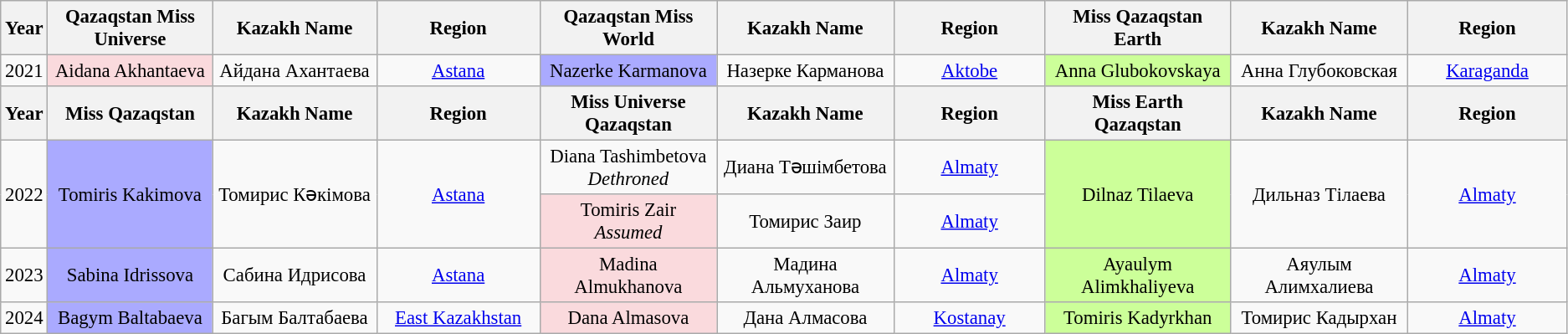<table class="wikitable sortable" style="font-size:95%; text-align:center;">
<tr>
<th !width="60">Year</th>
<th width="250">Qazaqstan Miss Universe</th>
<th width="250">Kazakh Name</th>
<th width="250">Region</th>
<th width="250">Qazaqstan Miss World</th>
<th width="250">Kazakh Name</th>
<th width="250">Region</th>
<th width="250">Miss Qazaqstan Earth</th>
<th width="250">Kazakh Name</th>
<th width="250">Region</th>
</tr>
<tr>
<td>2021</td>
<td style="background:#fadadd;">Aidana Akhantaeva</td>
<td>Айдана Ахантаева</td>
<td><a href='#'>Astana</a></td>
<td style="background:#AAAAFF;">Nazerke Karmanova</td>
<td>Назерке Карманова</td>
<td><a href='#'>Aktobe</a></td>
<td style="background:#ccff99;">Anna Glubokovskaya</td>
<td>Анна Глубоковская</td>
<td><a href='#'>Karaganda</a></td>
</tr>
<tr>
<th !width="60">Year</th>
<th width="250">Miss Qazaqstan</th>
<th width="250">Kazakh Name</th>
<th width="250">Region</th>
<th width="250">Miss Universe Qazaqstan</th>
<th width="250">Kazakh Name</th>
<th width="250">Region</th>
<th width="250">Miss Earth Qazaqstan</th>
<th width="250">Kazakh Name</th>
<th width="250">Region</th>
</tr>
<tr>
<td rowspan="2">2022</td>
<td rowspan="2" style="background:#AAAAFF;">Tomiris Kakimova</td>
<td rowspan="2">Томирис Кәкімова</td>
<td rowspan="2"><a href='#'>Astana</a></td>
<td>Diana Tashimbetova<br><em>Dethroned</em></td>
<td>Диана Тәшімбетова</td>
<td><a href='#'>Almaty</a></td>
<td rowspan="2" style="background:#ccff99;">Dilnaz Tilaeva</td>
<td rowspan="2">Дильназ Тілаева</td>
<td rowspan="2"><a href='#'>Almaty</a></td>
</tr>
<tr>
<td style="background:#fadadd;">Tomiris Zair<br><em>Assumed</em></td>
<td>Томирис Заир</td>
<td><a href='#'>Almaty</a></td>
</tr>
<tr>
<td>2023</td>
<td style="background:#AAAAFF;">Sabina Idrissova</td>
<td>Сабина Идрисова</td>
<td><a href='#'>Astana</a></td>
<td style="background:#fadadd;">Madina Almukhanova</td>
<td>Мадина Альмуханова</td>
<td><a href='#'>Almaty</a></td>
<td style="background:#ccff99;">Ayaulym Alimkhaliyeva</td>
<td>Аяулым Алимхалиева</td>
<td><a href='#'>Almaty</a></td>
</tr>
<tr>
<td>2024</td>
<td style="background:#AAAAFF;">Bagym Baltabaeva</td>
<td>Багым Балтабаева</td>
<td><a href='#'>East Kazakhstan</a></td>
<td style="background:#fadadd;">Dana Almasova</td>
<td>Дана Алмасова</td>
<td><a href='#'>Kostanay</a></td>
<td style="background:#ccff99;">Tomiris Kadyrkhan</td>
<td>Томирис Кадырхан</td>
<td><a href='#'>Almaty</a></td>
</tr>
</table>
